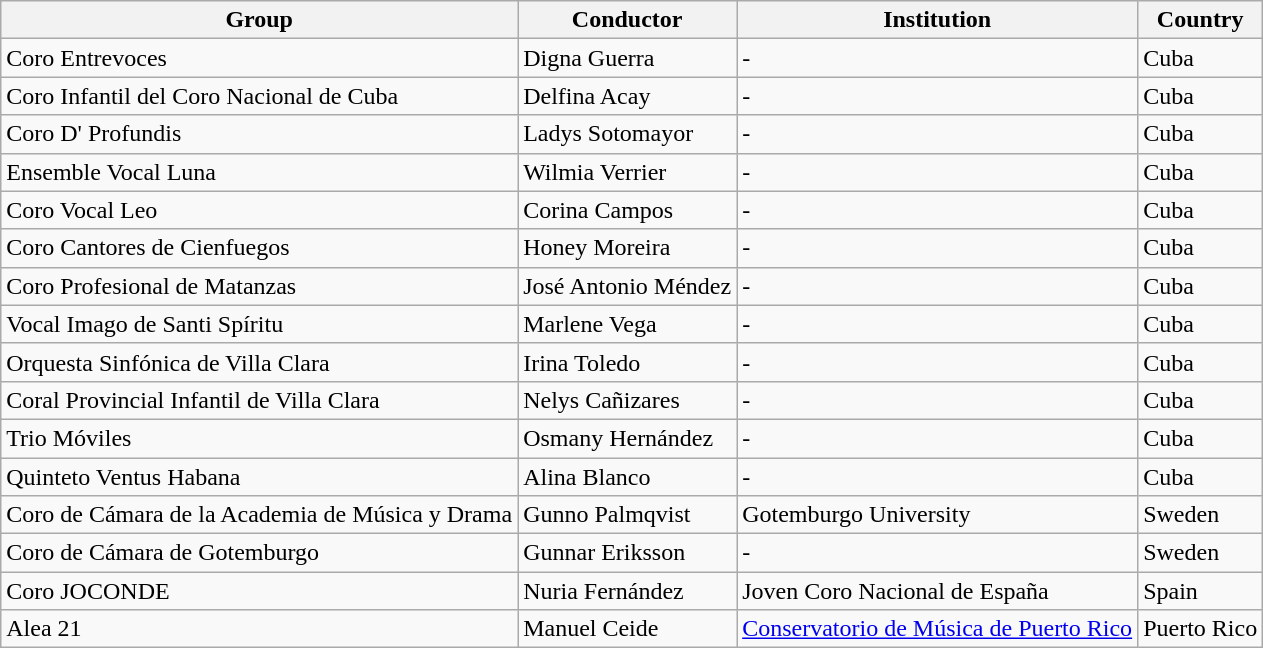<table class="wikitable" style="font-size:100%;">
<tr>
<th>Group</th>
<th>Conductor</th>
<th>Institution</th>
<th>Country</th>
</tr>
<tr>
<td rowspan=1>Coro Entrevoces</td>
<td rowspan=1>Digna Guerra</td>
<td rowspan=1>-</td>
<td rowspan=1>Cuba</td>
</tr>
<tr>
<td rowspan=1>Coro Infantil del Coro Nacional de Cuba</td>
<td rowspan=1>Delfina Acay</td>
<td rowspan=1>-</td>
<td rowspan=1>Cuba</td>
</tr>
<tr>
<td rowspan=1>Coro D' Profundis</td>
<td rowspan=1>Ladys Sotomayor</td>
<td rowspan=1>-</td>
<td rowspan=1>Cuba</td>
</tr>
<tr>
<td rowspan=1>Ensemble Vocal Luna</td>
<td rowspan=1>Wilmia Verrier</td>
<td rowspan=1>-</td>
<td rowspan=1>Cuba</td>
</tr>
<tr>
<td rowspan=1>Coro Vocal Leo</td>
<td rowspan=1>Corina Campos</td>
<td rowspan=1>-</td>
<td rowspan=1>Cuba</td>
</tr>
<tr>
<td rowspan=1>Coro Cantores de Cienfuegos</td>
<td rowspan=1>Honey Moreira</td>
<td rowspan=1>-</td>
<td rowspan=1>Cuba</td>
</tr>
<tr>
<td rowspan=1>Coro Profesional de Matanzas</td>
<td rowspan=1>José Antonio Méndez</td>
<td rowspan=1>-</td>
<td rowspan=1>Cuba</td>
</tr>
<tr>
<td rowspan=1>Vocal Imago de Santi Spíritu</td>
<td rowspan=1>Marlene Vega</td>
<td rowspan=1>-</td>
<td rowspan=1>Cuba</td>
</tr>
<tr>
<td rowspan=1>Orquesta Sinfónica de Villa Clara</td>
<td rowspan=1>Irina Toledo</td>
<td rowspan=1>-</td>
<td rowspan=1>Cuba</td>
</tr>
<tr>
<td rowspan=1>Coral Provincial Infantil de Villa Clara</td>
<td rowspan=1>Nelys Cañizares</td>
<td rowspan=1>-</td>
<td rowspan=1>Cuba</td>
</tr>
<tr>
<td rowspan=1>Trio Móviles</td>
<td rowspan=1>Osmany Hernández</td>
<td rowspan=1>-</td>
<td rowspan=1>Cuba</td>
</tr>
<tr>
<td rowspan=1>Quinteto Ventus Habana</td>
<td rowspan=1>Alina Blanco</td>
<td rowspan=1>-</td>
<td rowspan=1>Cuba</td>
</tr>
<tr>
<td rowspan=1>Coro de Cámara de la Academia de Música y Drama</td>
<td rowspan=1>Gunno Palmqvist</td>
<td rowspan=1>Gotemburgo University</td>
<td rowspan=1>Sweden</td>
</tr>
<tr>
<td rowspan=1>Coro de Cámara de Gotemburgo</td>
<td rowspan=1>Gunnar Eriksson</td>
<td rowspan=1>-</td>
<td rowspan=1>Sweden</td>
</tr>
<tr>
<td rowspan=1>Coro JOCONDE</td>
<td rowspan=1>Nuria Fernández</td>
<td rowspan=1>Joven Coro Nacional de España</td>
<td rowspan=1>Spain</td>
</tr>
<tr>
<td rowspan=1>Alea 21</td>
<td rowspan=1>Manuel Ceide</td>
<td rowspan=1><a href='#'>Conservatorio de Música de Puerto Rico</a></td>
<td rowspan=1>Puerto Rico</td>
</tr>
</table>
